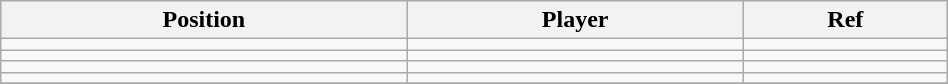<table class="wikitable sortable" style="width:50%; text-align:center; font-size:100%; text-align:left;">
<tr>
<th><strong>Position</strong></th>
<th><strong>Player</strong></th>
<th><strong>Ref</strong></th>
</tr>
<tr>
<td></td>
<td></td>
<td></td>
</tr>
<tr>
<td></td>
<td></td>
<td></td>
</tr>
<tr>
<td></td>
<td></td>
<td></td>
</tr>
<tr>
<td></td>
<td></td>
<td></td>
</tr>
<tr>
</tr>
</table>
